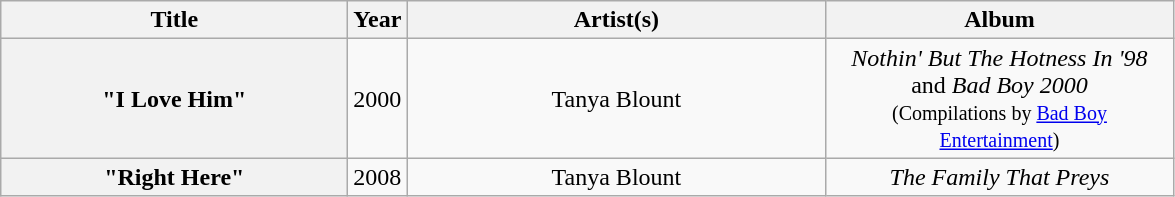<table class="wikitable plainrowheaders" style="text-align:center;" border="1">
<tr>
<th scope="col" style="width:14em;">Title</th>
<th scope="col" style="width:1em;">Year</th>
<th scope="col" style="width:17em;">Artist(s)</th>
<th scope="col" style="width:14em;">Album</th>
</tr>
<tr>
<th scope="row">"I Love Him"</th>
<td>2000</td>
<td>Tanya Blount</td>
<td><em>	Nothin' But The Hotness In '98</em> and <em>Bad Boy 2000</em> <br><small>(Compilations by <a href='#'>Bad Boy Entertainment</a>)</small></td>
</tr>
<tr>
<th scope="row">"Right Here"</th>
<td>2008</td>
<td>Tanya Blount</td>
<td><em>The Family That Preys</em></td>
</tr>
</table>
